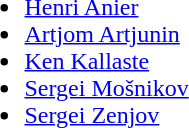<table>
<tr>
<td><strong></strong><br><ul><li><a href='#'>Henri Anier</a></li><li><a href='#'>Artjom Artjunin</a></li><li><a href='#'>Ken Kallaste</a></li><li><a href='#'>Sergei Mošnikov</a></li><li><a href='#'>Sergei Zenjov</a></li></ul></td>
</tr>
</table>
